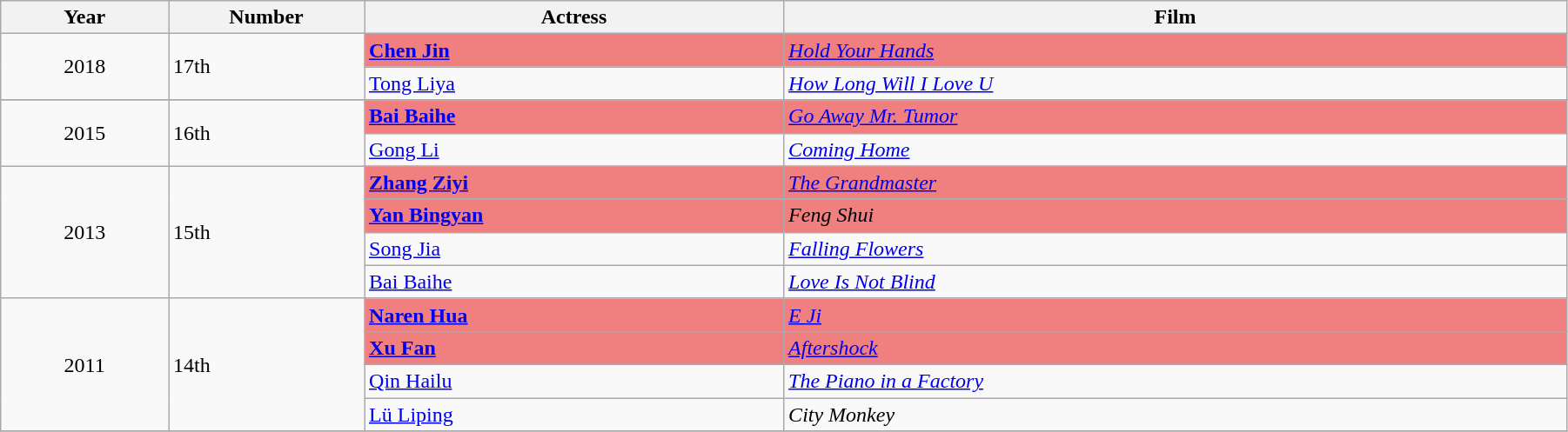<table class="wikitable" width="95%" align="center">
<tr>
<th width="6%">Year</th>
<th width="7%">Number</th>
<th width="15%">Actress</th>
<th width="28%">Film</th>
</tr>
<tr>
<td rowspan="2" style="text-align:center;">2018</td>
<td rowspan="2">17th</td>
<td style="background:#F08080;"><strong><a href='#'>Chen Jin</a></strong></td>
<td style="background:#F08080;"><em><a href='#'>Hold Your Hands</a></em></td>
</tr>
<tr>
<td><a href='#'>Tong Liya</a></td>
<td><em><a href='#'>How Long Will I Love U</a></em></td>
</tr>
<tr>
</tr>
<tr>
<td rowspan="2" style="text-align:center;">2015</td>
<td rowspan="2">16th</td>
<td style="background:#F08080;"><strong><a href='#'>Bai Baihe</a></strong></td>
<td style="background:#F08080;"><em><a href='#'>Go Away Mr. Tumor</a></em></td>
</tr>
<tr>
<td><a href='#'>Gong Li</a></td>
<td><em><a href='#'>Coming Home</a></em></td>
</tr>
<tr>
<td rowspan="4" style="text-align:center;">2013</td>
<td rowspan="4">15th</td>
<td style="background:#F08080;"><strong><a href='#'>Zhang Ziyi</a></strong></td>
<td style="background:#F08080;"><em><a href='#'>The Grandmaster</a></em></td>
</tr>
<tr>
<td style="background:#F08080;"><strong><a href='#'>Yan Bingyan</a></strong></td>
<td style="background:#F08080;"><em>Feng Shui</em></td>
</tr>
<tr>
<td><a href='#'>Song Jia</a></td>
<td><em><a href='#'>Falling Flowers</a></em></td>
</tr>
<tr>
<td><a href='#'>Bai Baihe</a></td>
<td><em><a href='#'>Love Is Not Blind</a></em></td>
</tr>
<tr>
<td rowspan="4" style="text-align:center;">2011</td>
<td rowspan="4">14th</td>
<td style="background:#F08080;"><strong><a href='#'>Naren Hua</a></strong></td>
<td style="background:#F08080;"><em><a href='#'>E Ji</a></em></td>
</tr>
<tr>
<td style="background:#F08080;"><strong><a href='#'>Xu Fan</a></strong></td>
<td style="background:#F08080;"><em><a href='#'>Aftershock</a></em></td>
</tr>
<tr>
<td><a href='#'>Qin Hailu</a></td>
<td><em><a href='#'>The Piano in a Factory</a></em></td>
</tr>
<tr>
<td><a href='#'>Lü Liping</a></td>
<td><em>City Monkey</em></td>
</tr>
<tr>
</tr>
</table>
